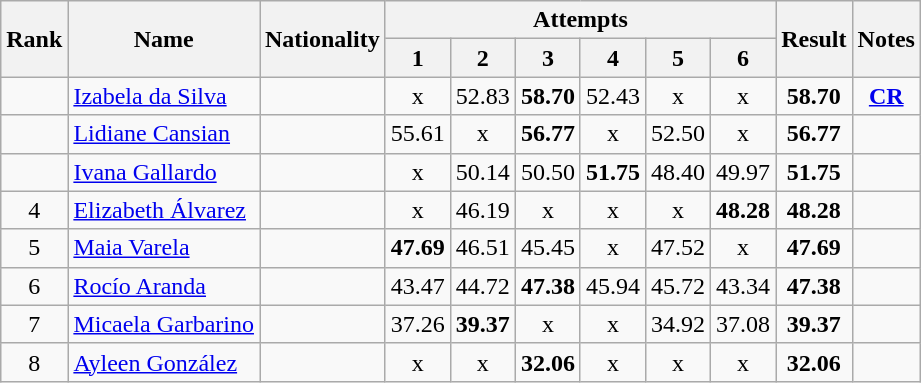<table class="wikitable sortable" style="text-align:center">
<tr>
<th rowspan=2>Rank</th>
<th rowspan=2>Name</th>
<th rowspan=2>Nationality</th>
<th colspan=6>Attempts</th>
<th rowspan=2>Result</th>
<th rowspan=2>Notes</th>
</tr>
<tr>
<th>1</th>
<th>2</th>
<th>3</th>
<th>4</th>
<th>5</th>
<th>6</th>
</tr>
<tr>
<td align=center></td>
<td align=left><a href='#'>Izabela da Silva</a></td>
<td align=left></td>
<td>x</td>
<td>52.83</td>
<td><strong>58.70</strong></td>
<td>52.43</td>
<td>x</td>
<td>x</td>
<td><strong>58.70</strong></td>
<td><strong><a href='#'>CR</a></strong></td>
</tr>
<tr>
<td align=center></td>
<td align=left><a href='#'>Lidiane Cansian</a></td>
<td align=left></td>
<td>55.61</td>
<td>x</td>
<td><strong>56.77</strong></td>
<td>x</td>
<td>52.50</td>
<td>x</td>
<td><strong>56.77</strong></td>
<td></td>
</tr>
<tr>
<td align=center></td>
<td align=left><a href='#'>Ivana Gallardo</a></td>
<td align=left></td>
<td>x</td>
<td>50.14</td>
<td>50.50</td>
<td><strong>51.75</strong></td>
<td>48.40</td>
<td>49.97</td>
<td><strong>51.75</strong></td>
<td></td>
</tr>
<tr>
<td align=center>4</td>
<td align=left><a href='#'>Elizabeth Álvarez</a></td>
<td align=left></td>
<td>x</td>
<td>46.19</td>
<td>x</td>
<td>x</td>
<td>x</td>
<td><strong>48.28</strong></td>
<td><strong>48.28</strong></td>
<td></td>
</tr>
<tr>
<td align=center>5</td>
<td align=left><a href='#'>Maia Varela</a></td>
<td align=left></td>
<td><strong>47.69</strong></td>
<td>46.51</td>
<td>45.45</td>
<td>x</td>
<td>47.52</td>
<td>x</td>
<td><strong>47.69</strong></td>
<td></td>
</tr>
<tr>
<td align=center>6</td>
<td align=left><a href='#'>Rocío Aranda</a></td>
<td align=left></td>
<td>43.47</td>
<td>44.72</td>
<td><strong>47.38</strong></td>
<td>45.94</td>
<td>45.72</td>
<td>43.34</td>
<td><strong>47.38</strong></td>
<td></td>
</tr>
<tr>
<td align=center>7</td>
<td align=left><a href='#'>Micaela Garbarino</a></td>
<td align=left></td>
<td>37.26</td>
<td><strong>39.37</strong></td>
<td>x</td>
<td>x</td>
<td>34.92</td>
<td>37.08</td>
<td><strong>39.37</strong></td>
<td></td>
</tr>
<tr>
<td align=center>8</td>
<td align=left><a href='#'>Ayleen González</a></td>
<td align=left></td>
<td>x</td>
<td>x</td>
<td><strong>32.06</strong></td>
<td>x</td>
<td>x</td>
<td>x</td>
<td><strong>32.06</strong></td>
<td></td>
</tr>
</table>
